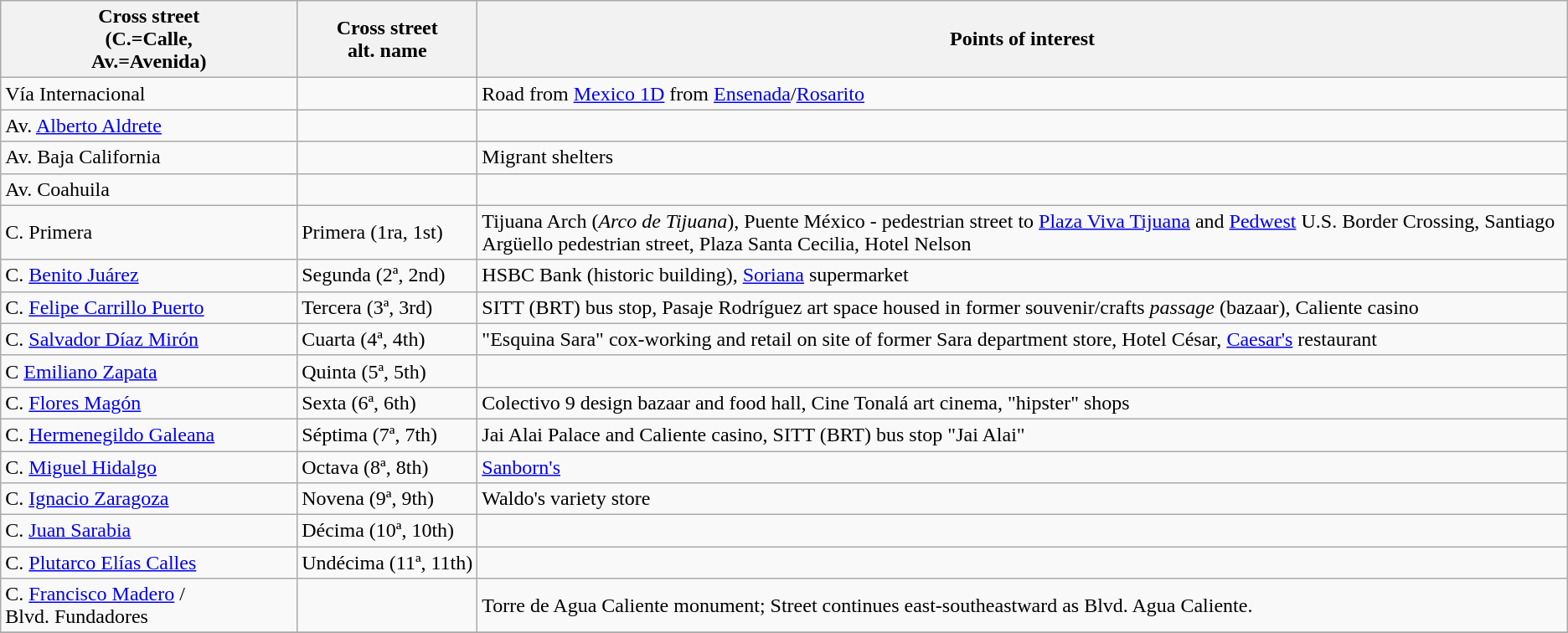<table class="wikitable" align="center">
<tr>
<th>Cross street<br>(C.=Calle,<br>Av.=Avenida)<br></th>
<th>Cross street<br>alt. name</th>
<th>Points of interest</th>
</tr>
<tr>
<td>Vía Internacional</td>
<td></td>
<td>Road from <a href='#'>Mexico 1D</a> from <a href='#'>Ensenada</a>/<a href='#'>Rosarito</a></td>
</tr>
<tr>
<td>Av. <a href='#'>Alberto Aldrete</a></td>
<td></td>
<td></td>
</tr>
<tr>
<td>Av. Baja California</td>
<td></td>
<td>Migrant shelters</td>
</tr>
<tr>
<td>Av. Coahuila</td>
<td></td>
<td></td>
</tr>
<tr>
<td>C. Primera</td>
<td>Primera (1ra, 1st)</td>
<td>Tijuana Arch (<em>Arco de Tijuana</em>), Puente México - pedestrian street to <a href='#'>Plaza Viva Tijuana</a> and <a href='#'>Pedwest</a> U.S. Border Crossing, Santiago Argüello pedestrian street, Plaza Santa Cecilia, Hotel Nelson</td>
</tr>
<tr>
<td>C. <a href='#'>Benito&nbsp;Juárez</a></td>
<td>Segunda (2ª, 2nd)</td>
<td>HSBC Bank (historic building), <a href='#'>Soriana</a> supermarket</td>
</tr>
<tr>
<td>C. <a href='#'>Felipe&nbsp;Carrillo&nbsp;Puerto</a></td>
<td>Tercera (3ª, 3rd)</td>
<td>SITT (BRT) bus stop, Pasaje Rodríguez art space housed in former souvenir/crafts <em>passage</em> (bazaar), Caliente casino</td>
</tr>
<tr>
<td>C. <a href='#'>Salvador&nbsp;Díaz&nbsp;Mirón</a></td>
<td>Cuarta (4ª, 4th)</td>
<td>"Esquina Sara" cox-working and retail on site of former Sara department store, Hotel César, <a href='#'>Caesar's</a> restaurant</td>
</tr>
<tr>
<td>C <a href='#'>Emiliano&nbsp;Zapata</a></td>
<td>Quinta (5ª, 5th)</td>
<td></td>
</tr>
<tr>
<td>C. <a href='#'>Flores&nbsp;Magón</a></td>
<td>Sexta (6ª, 6th)</td>
<td>Colectivo 9 design bazaar and food hall, Cine Tonalá art cinema, "hipster" shops</td>
</tr>
<tr>
<td>C. <a href='#'>Hermenegildo&nbsp;Galeana</a></td>
<td>Séptima (7ª, 7th)</td>
<td>Jai Alai Palace and Caliente casino, SITT (BRT) bus stop "Jai Alai"</td>
</tr>
<tr>
<td>C. <a href='#'>Miguel&nbsp;Hidalgo</a></td>
<td>Octava (8ª, 8th)</td>
<td><a href='#'>Sanborn's</a></td>
</tr>
<tr>
<td>C. <a href='#'>Ignacio&nbsp;Zaragoza</a></td>
<td>Novena (9ª, 9th)</td>
<td>Waldo's variety store</td>
</tr>
<tr>
<td>C. <a href='#'>Juan Sarabia</a></td>
<td>Décima (10ª, 10th)</td>
<td></td>
</tr>
<tr>
<td>C. <a href='#'>Plutarco&nbsp;Elías&nbsp;Calles</a></td>
<td>Undécima (11ª, 11th)</td>
<td></td>
</tr>
<tr>
<td>C. <a href='#'>Francisco&nbsp;Madero</a> / Blvd. Fundadores</td>
<td></td>
<td>Torre de Agua Caliente monument; Street continues east-southeastward as Blvd. Agua Caliente.</td>
</tr>
<tr>
</tr>
</table>
